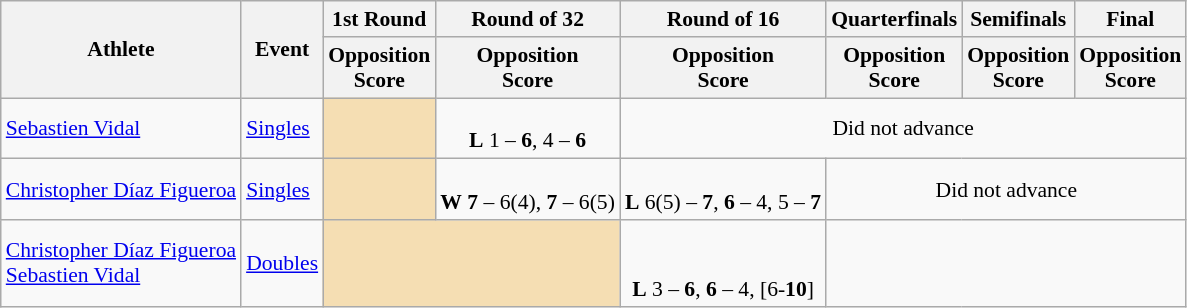<table class="wikitable" border="1" style="font-size:90%">
<tr>
<th rowspan=2>Athlete</th>
<th rowspan=2>Event</th>
<th>1st Round</th>
<th>Round of 32</th>
<th>Round of 16</th>
<th>Quarterfinals</th>
<th>Semifinals</th>
<th>Final</th>
</tr>
<tr>
<th>Opposition<br>Score</th>
<th>Opposition<br>Score</th>
<th>Opposition<br>Score</th>
<th>Opposition<br>Score</th>
<th>Opposition<br>Score</th>
<th>Opposition<br>Score</th>
</tr>
<tr>
<td><a href='#'>Sebastien Vidal</a></td>
<td><a href='#'>Singles</a></td>
<td align=center bgcolor=wheat></td>
<td align=center><br><strong>L</strong> 1 – <strong>6</strong>, 4 – <strong>6</strong></td>
<td align="center" colspan="7">Did not advance</td>
</tr>
<tr>
<td><a href='#'>Christopher Díaz Figueroa</a></td>
<td><a href='#'>Singles</a></td>
<td align=center bgcolor=wheat></td>
<td align=center><br><strong>W</strong> <strong>7</strong> – 6(4), <strong>7</strong> – 6(5)</td>
<td align=center><br><strong>L</strong> 6(5) – <strong>7</strong>, <strong>6</strong> – 4, 5 – <strong>7</strong></td>
<td align="center" colspan="7">Did not advance</td>
</tr>
<tr>
<td><a href='#'>Christopher Díaz Figueroa</a><br><a href='#'>Sebastien Vidal</a></td>
<td><a href='#'>Doubles</a></td>
<td align=center bgcolor=wheat colspan=2></td>
<td align=center><br><br><strong>L</strong> 3 – <strong>6</strong>, <strong>6</strong> – 4, [6-<strong>10</strong>]</td>
</tr>
</table>
